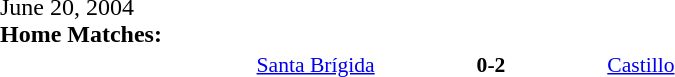<table width=100% cellspacing=1>
<tr>
<th width=20%></th>
<th width=12%></th>
<th width=20%></th>
<th></th>
</tr>
<tr>
<td>June 20, 2004<br><strong>Home Matches:</strong></td>
</tr>
<tr style=font-size:90%>
<td align=right><a href='#'>Santa Brígida</a></td>
<td align=center><strong>0-2</strong></td>
<td><a href='#'>Castillo</a></td>
</tr>
</table>
